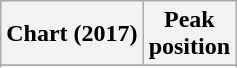<table class="wikitable sortable plainrowheaders" style="text-align:center">
<tr>
<th scope="col">Chart (2017)</th>
<th scope="col">Peak<br>position</th>
</tr>
<tr>
</tr>
<tr>
</tr>
<tr>
</tr>
</table>
